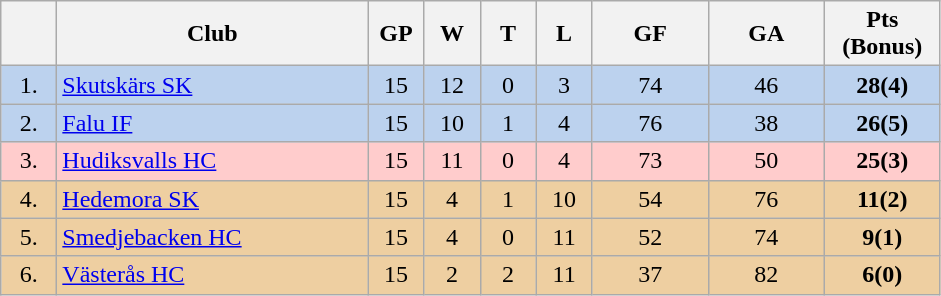<table class="wikitable">
<tr>
<th width="30"></th>
<th width="200">Club</th>
<th width="30">GP</th>
<th width="30">W</th>
<th width="30">T</th>
<th width="30">L</th>
<th width="70">GF</th>
<th width="70">GA</th>
<th width="70">Pts (Bonus)</th>
</tr>
<tr bgcolor="#BCD2EE" align="center">
<td>1.</td>
<td align="left"><a href='#'>Skutskärs SK</a></td>
<td>15</td>
<td>12</td>
<td>0</td>
<td>3</td>
<td>74</td>
<td>46</td>
<td><strong>28(4)</strong></td>
</tr>
<tr bgcolor="#BCD2EE" align="center">
<td>2.</td>
<td align="left"><a href='#'>Falu IF</a></td>
<td>15</td>
<td>10</td>
<td>1</td>
<td>4</td>
<td>76</td>
<td>38</td>
<td><strong>26(5)</strong></td>
</tr>
<tr bgcolor="#FFCCCC" align="center">
<td>3.</td>
<td align="left"><a href='#'>Hudiksvalls HC</a></td>
<td>15</td>
<td>11</td>
<td>0</td>
<td>4</td>
<td>73</td>
<td>50</td>
<td><strong>25(3)</strong></td>
</tr>
<tr bgcolor="#EECFA1" align="center">
<td>4.</td>
<td align="left"><a href='#'>Hedemora SK</a></td>
<td>15</td>
<td>4</td>
<td>1</td>
<td>10</td>
<td>54</td>
<td>76</td>
<td><strong>11(2)</strong></td>
</tr>
<tr bgcolor="#EECFA1" align="center">
<td>5.</td>
<td align="left"><a href='#'>Smedjebacken HC</a></td>
<td>15</td>
<td>4</td>
<td>0</td>
<td>11</td>
<td>52</td>
<td>74</td>
<td><strong>9(1)</strong></td>
</tr>
<tr bgcolor="#EECFA1" align="center">
<td>6.</td>
<td align="left"><a href='#'>Västerås HC</a></td>
<td>15</td>
<td>2</td>
<td>2</td>
<td>11</td>
<td>37</td>
<td>82</td>
<td><strong>6(0)</strong></td>
</tr>
</table>
